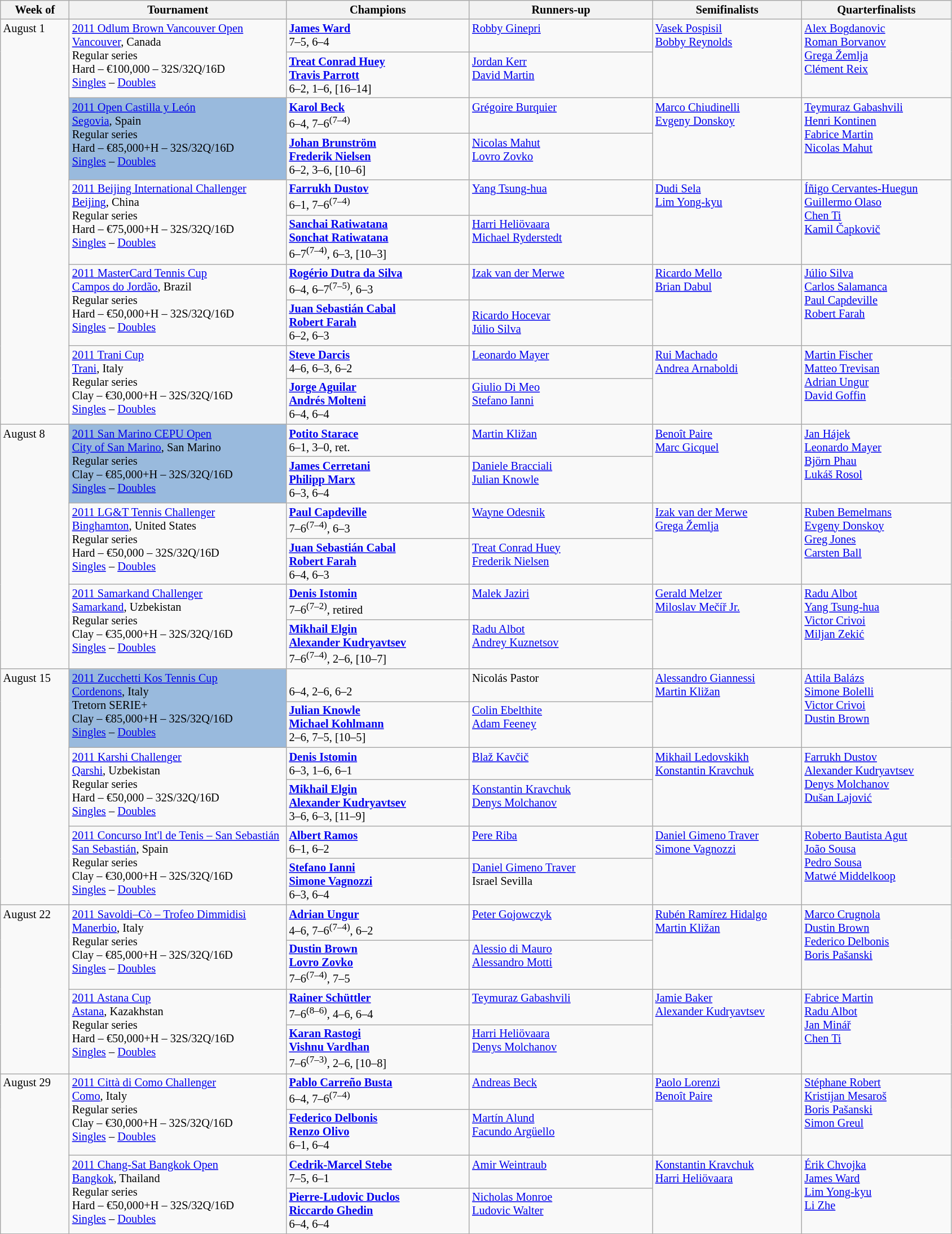<table class=wikitable style=font-size:85%>
<tr>
<th width=75>Week of</th>
<th width=250>Tournament</th>
<th width=210>Champions</th>
<th width=210>Runners-up</th>
<th width=170>Semifinalists</th>
<th width=170>Quarterfinalists</th>
</tr>
<tr valign=top>
<td rowspan=10>August 1</td>
<td rowspan=2><a href='#'>2011 Odlum Brown Vancouver Open</a><br> <a href='#'>Vancouver</a>, Canada<br>Regular series<br>Hard – €100,000 – 32S/32Q/16D<br><a href='#'>Singles</a> – <a href='#'>Doubles</a></td>
<td> <strong><a href='#'>James Ward</a></strong><br>7–5, 6–4</td>
<td> <a href='#'>Robby Ginepri</a></td>
<td rowspan=2> <a href='#'>Vasek Pospisil</a><br> <a href='#'>Bobby Reynolds</a></td>
<td rowspan=2> <a href='#'>Alex Bogdanovic</a><br> <a href='#'>Roman Borvanov</a><br> <a href='#'>Grega Žemlja</a><br> <a href='#'>Clément Reix</a></td>
</tr>
<tr valign=top>
<td> <strong><a href='#'>Treat Conrad Huey</a></strong><br> <strong><a href='#'>Travis Parrott</a></strong><br>6–2, 1–6, [16–14]</td>
<td> <a href='#'>Jordan Kerr</a><br> <a href='#'>David Martin</a></td>
</tr>
<tr valign=top>
<td bgcolor=#99BADD rowspan=2><a href='#'>2011 Open Castilla y León</a><br> <a href='#'>Segovia</a>, Spain<br>Regular series<br>Hard – €85,000+H – 32S/32Q/16D<br><a href='#'>Singles</a> – <a href='#'>Doubles</a></td>
<td> <strong><a href='#'>Karol Beck</a></strong><br>6–4, 7–6<sup>(7–4)</sup></td>
<td> <a href='#'>Grégoire Burquier</a></td>
<td rowspan=2> <a href='#'>Marco Chiudinelli</a><br> <a href='#'>Evgeny Donskoy</a></td>
<td rowspan=2> <a href='#'>Teymuraz Gabashvili</a><br> <a href='#'>Henri Kontinen</a><br> <a href='#'>Fabrice Martin</a><br> <a href='#'>Nicolas Mahut</a></td>
</tr>
<tr valign=top>
<td> <strong><a href='#'>Johan Brunström</a></strong><br> <strong><a href='#'>Frederik Nielsen</a></strong><br>6–2, 3–6, [10–6]</td>
<td> <a href='#'>Nicolas Mahut</a><br> <a href='#'>Lovro Zovko</a></td>
</tr>
<tr valign=top>
<td rowspan=2><a href='#'>2011 Beijing International Challenger</a><br> <a href='#'>Beijing</a>, China<br>Regular series<br>Hard – €75,000+H – 32S/32Q/16D<br><a href='#'>Singles</a> – <a href='#'>Doubles</a></td>
<td> <strong><a href='#'>Farrukh Dustov</a></strong><br>6–1, 7–6<sup>(7–4)</sup></td>
<td> <a href='#'>Yang Tsung-hua</a></td>
<td rowspan=2> <a href='#'>Dudi Sela</a><br> <a href='#'>Lim Yong-kyu</a></td>
<td rowspan=2> <a href='#'>Íñigo Cervantes-Huegun</a><br> <a href='#'>Guillermo Olaso</a><br> <a href='#'>Chen Ti</a><br> <a href='#'>Kamil Čapkovič</a></td>
</tr>
<tr valign=top>
<td> <strong><a href='#'>Sanchai Ratiwatana</a></strong><br> <strong><a href='#'>Sonchat Ratiwatana</a></strong><br>6–7<sup>(7–4)</sup>, 6–3, [10–3]</td>
<td> <a href='#'>Harri Heliövaara</a><br> <a href='#'>Michael Ryderstedt</a></td>
</tr>
<tr valign=top>
<td rowspan=2><a href='#'>2011 MasterCard Tennis Cup</a><br><a href='#'>Campos do Jordão</a>, Brazil<br>Regular series<br>Hard – €50,000+H – 32S/32Q/16D<br><a href='#'>Singles</a> – <a href='#'>Doubles</a></td>
<td> <strong><a href='#'>Rogério Dutra da Silva</a></strong><br>6–4, 6–7<sup>(7–5)</sup>, 6–3</td>
<td> <a href='#'>Izak van der Merwe</a></td>
<td rowspan=2> <a href='#'>Ricardo Mello</a><br> <a href='#'>Brian Dabul</a></td>
<td rowspan=2> <a href='#'>Júlio Silva</a><br> <a href='#'>Carlos Salamanca</a><br> <a href='#'>Paul Capdeville</a><br> <a href='#'>Robert Farah</a></td>
</tr>
<tr valign=top7>
<td> <strong><a href='#'>Juan Sebastián Cabal</a><br> <a href='#'>Robert Farah</a></strong><br>6–2, 6–3</td>
<td> <a href='#'>Ricardo Hocevar</a><br> <a href='#'>Júlio Silva</a></td>
</tr>
<tr valign=top>
<td rowspan=2><a href='#'>2011 Trani Cup</a><br> <a href='#'>Trani</a>, Italy<br>Regular series<br>Clay – €30,000+H – 32S/32Q/16D<br><a href='#'>Singles</a> – <a href='#'>Doubles</a></td>
<td> <strong><a href='#'>Steve Darcis</a></strong><br>4–6, 6–3, 6–2</td>
<td> <a href='#'>Leonardo Mayer</a></td>
<td rowspan=2> <a href='#'>Rui Machado</a><br> <a href='#'>Andrea Arnaboldi</a></td>
<td rowspan=2> <a href='#'>Martin Fischer</a><br> <a href='#'>Matteo Trevisan</a><br> <a href='#'>Adrian Ungur</a><br> <a href='#'>David Goffin</a></td>
</tr>
<tr valign=top>
<td> <strong><a href='#'>Jorge Aguilar</a></strong><br> <strong><a href='#'>Andrés Molteni</a></strong><br>6–4, 6–4</td>
<td> <a href='#'>Giulio Di Meo</a><br> <a href='#'>Stefano Ianni</a></td>
</tr>
<tr valign=top>
<td rowspan=6>August 8</td>
<td bgcolor=#99BADD rowspan=2><a href='#'>2011 San Marino CEPU Open</a><br> <a href='#'>City of San Marino</a>, San Marino<br>Regular series<br>Clay – €85,000+H – 32S/32Q/16D<br><a href='#'>Singles</a> – <a href='#'>Doubles</a></td>
<td> <strong><a href='#'>Potito Starace</a></strong><br>6–1, 3–0, ret.</td>
<td> <a href='#'>Martin Kližan</a></td>
<td rowspan=2> <a href='#'>Benoît Paire</a><br> <a href='#'>Marc Gicquel</a></td>
<td rowspan=2> <a href='#'>Jan Hájek</a><br> <a href='#'>Leonardo Mayer</a><br> <a href='#'>Björn Phau</a><br> <a href='#'>Lukáš Rosol</a></td>
</tr>
<tr valign=top>
<td> <strong><a href='#'>James Cerretani</a></strong><br> <strong><a href='#'>Philipp Marx</a></strong><br>6–3, 6–4</td>
<td> <a href='#'>Daniele Bracciali</a><br> <a href='#'>Julian Knowle</a></td>
</tr>
<tr valign=top>
<td rowspan=2><a href='#'>2011 LG&T Tennis Challenger</a><br><a href='#'>Binghamton</a>, United States<br>Regular series<br>Hard – €50,000 – 32S/32Q/16D<br><a href='#'>Singles</a> – <a href='#'>Doubles</a></td>
<td> <strong><a href='#'>Paul Capdeville</a></strong><br>7–6<sup>(7–4)</sup>, 6–3</td>
<td> <a href='#'>Wayne Odesnik</a></td>
<td rowspan=2> <a href='#'>Izak van der Merwe</a><br> <a href='#'>Grega Žemlja</a></td>
<td rowspan=2> <a href='#'>Ruben Bemelmans</a><br> <a href='#'>Evgeny Donskoy</a><br> <a href='#'>Greg Jones</a><br> <a href='#'>Carsten Ball</a></td>
</tr>
<tr valign=top>
<td> <strong><a href='#'>Juan Sebastián Cabal</a></strong><br> <strong><a href='#'>Robert Farah</a></strong><br>6–4, 6–3</td>
<td> <a href='#'>Treat Conrad Huey</a><br> <a href='#'>Frederik Nielsen</a></td>
</tr>
<tr valign=top>
<td rowspan=2><a href='#'>2011 Samarkand Challenger</a><br> <a href='#'>Samarkand</a>, Uzbekistan<br>Regular series<br>Clay – €35,000+H – 32S/32Q/16D<br><a href='#'>Singles</a> – <a href='#'>Doubles</a></td>
<td> <strong><a href='#'>Denis Istomin</a></strong><br>7–6<sup>(7–2)</sup>, retired</td>
<td> <a href='#'>Malek Jaziri</a></td>
<td rowspan=2> <a href='#'>Gerald Melzer</a><br> <a href='#'>Miloslav Mečíř Jr.</a></td>
<td rowspan=2> <a href='#'>Radu Albot</a><br> <a href='#'>Yang Tsung-hua</a><br> <a href='#'>Victor Crivoi</a><br> <a href='#'>Miljan Zekić</a></td>
</tr>
<tr valign=top>
<td> <strong><a href='#'>Mikhail Elgin</a></strong><br> <strong><a href='#'>Alexander Kudryavtsev</a></strong><br>7–6<sup>(7–4)</sup>, 2–6, [10–7]</td>
<td> <a href='#'>Radu Albot</a><br> <a href='#'>Andrey Kuznetsov</a></td>
</tr>
<tr valign=top>
<td rowspan=6>August 15</td>
<td bgcolor=#99BADD rowspan=2><a href='#'>2011 Zucchetti Kos Tennis Cup</a><br> <a href='#'>Cordenons</a>, Italy<br>Tretorn SERIE+<br>Clay – €85,000+H – 32S/32Q/16D<br><a href='#'>Singles</a> – <a href='#'>Doubles</a></td>
<td><br>6–4, 2–6, 6–2</td>
<td> Nicolás Pastor</td>
<td rowspan=2> <a href='#'>Alessandro Giannessi</a><br> <a href='#'>Martin Kližan</a></td>
<td rowspan=2> <a href='#'>Attila Balázs</a><br> <a href='#'>Simone Bolelli</a><br> <a href='#'>Victor Crivoi</a><br> <a href='#'>Dustin Brown</a></td>
</tr>
<tr valign=top>
<td> <strong><a href='#'>Julian Knowle</a></strong><br> <strong><a href='#'>Michael Kohlmann</a></strong><br>2–6, 7–5, [10–5]</td>
<td> <a href='#'>Colin Ebelthite</a><br> <a href='#'>Adam Feeney</a></td>
</tr>
<tr valign=top>
<td rowspan=2><a href='#'>2011 Karshi Challenger</a><br> <a href='#'>Qarshi</a>, Uzbekistan<br>Regular series<br>Hard – €50,000 – 32S/32Q/16D<br><a href='#'>Singles</a> – <a href='#'>Doubles</a></td>
<td> <strong><a href='#'>Denis Istomin</a></strong><br>6–3, 1–6, 6–1</td>
<td> <a href='#'>Blaž Kavčič</a></td>
<td rowspan=2> <a href='#'>Mikhail Ledovskikh</a><br> <a href='#'>Konstantin Kravchuk</a></td>
<td rowspan=2> <a href='#'>Farrukh Dustov</a><br> <a href='#'>Alexander Kudryavtsev</a><br> <a href='#'>Denys Molchanov</a><br> <a href='#'>Dušan Lajović</a></td>
</tr>
<tr valign=top>
<td> <strong><a href='#'>Mikhail Elgin</a></strong><br> <strong><a href='#'>Alexander Kudryavtsev</a></strong><br>3–6, 6–3, [11–9]</td>
<td> <a href='#'>Konstantin Kravchuk</a><br> <a href='#'>Denys Molchanov</a></td>
</tr>
<tr valign=top>
<td rowspan=2><a href='#'>2011 Concurso Int'l de Tenis – San Sebastián</a><br> <a href='#'>San Sebastián</a>, Spain<br>Regular series<br>Clay – €30,000+H – 32S/32Q/16D<br><a href='#'>Singles</a> – <a href='#'>Doubles</a></td>
<td><strong> <a href='#'>Albert Ramos</a></strong><br>6–1, 6–2</td>
<td> <a href='#'>Pere Riba</a></td>
<td rowspan=2> <a href='#'>Daniel Gimeno Traver</a><br> <a href='#'>Simone Vagnozzi</a></td>
<td rowspan=2> <a href='#'>Roberto Bautista Agut</a><br> <a href='#'>João Sousa</a><br> <a href='#'>Pedro Sousa</a><br> <a href='#'>Matwé Middelkoop</a></td>
</tr>
<tr valign=top>
<td> <strong><a href='#'>Stefano Ianni</a></strong><br> <strong><a href='#'>Simone Vagnozzi</a></strong><br>6–3, 6–4</td>
<td> <a href='#'>Daniel Gimeno Traver</a><br> Israel Sevilla</td>
</tr>
<tr valign=top>
<td rowspan=4>August 22</td>
<td rowspan=2><a href='#'>2011 Savoldi–Cò – Trofeo Dimmidisì</a><br> <a href='#'>Manerbio</a>, Italy<br>Regular series<br>Clay – €85,000+H – 32S/32Q/16D<br><a href='#'>Singles</a> – <a href='#'>Doubles</a></td>
<td> <strong><a href='#'>Adrian Ungur</a></strong><br>4–6, 7–6<sup>(7–4)</sup>, 6–2</td>
<td> <a href='#'>Peter Gojowczyk</a></td>
<td rowspan=2> <a href='#'>Rubén Ramírez Hidalgo</a><br> <a href='#'>Martin Kližan</a></td>
<td rowspan=2> <a href='#'>Marco Crugnola</a><br> <a href='#'>Dustin Brown</a><br> <a href='#'>Federico Delbonis</a><br> <a href='#'>Boris Pašanski</a></td>
</tr>
<tr valign=top>
<td> <strong><a href='#'>Dustin Brown</a></strong><br> <strong><a href='#'>Lovro Zovko</a></strong><br>7–6<sup>(7–4)</sup>, 7–5</td>
<td> <a href='#'>Alessio di Mauro</a><br> <a href='#'>Alessandro Motti</a></td>
</tr>
<tr valign=top>
<td rowspan=2><a href='#'>2011 Astana Cup</a><br> <a href='#'>Astana</a>, Kazakhstan<br>Regular series<br>Hard – €50,000+H – 32S/32Q/16D<br><a href='#'>Singles</a> – <a href='#'>Doubles</a></td>
<td> <strong><a href='#'>Rainer Schüttler</a></strong><br>7–6<sup>(8–6)</sup>, 4–6, 6–4</td>
<td> <a href='#'>Teymuraz Gabashvili</a></td>
<td rowspan=2> <a href='#'>Jamie Baker</a><br> <a href='#'>Alexander Kudryavtsev</a></td>
<td rowspan=2> <a href='#'>Fabrice Martin</a><br> <a href='#'>Radu Albot</a><br> <a href='#'>Jan Minář</a><br> <a href='#'>Chen Ti</a></td>
</tr>
<tr valign=top>
<td> <strong><a href='#'>Karan Rastogi</a></strong><br> <strong><a href='#'>Vishnu Vardhan</a></strong><br>7–6<sup>(7–3)</sup>, 2–6, [10–8]</td>
<td> <a href='#'>Harri Heliövaara</a><br> <a href='#'>Denys Molchanov</a></td>
</tr>
<tr valign=top>
<td rowspan=4>August 29</td>
<td rowspan=2><a href='#'>2011 Città di Como Challenger</a><br> <a href='#'>Como</a>, Italy<br>Regular series<br>Clay – €30,000+H – 32S/32Q/16D<br><a href='#'>Singles</a> – <a href='#'>Doubles</a></td>
<td> <strong><a href='#'>Pablo Carreño Busta</a></strong><br>6–4, 7–6<sup>(7–4)</sup></td>
<td> <a href='#'>Andreas Beck</a></td>
<td rowspan=2> <a href='#'>Paolo Lorenzi</a><br> <a href='#'>Benoît Paire</a></td>
<td rowspan=2> <a href='#'>Stéphane Robert</a><br> <a href='#'>Kristijan Mesaroš</a><br> <a href='#'>Boris Pašanski</a><br> <a href='#'>Simon Greul</a></td>
</tr>
<tr valign=top>
<td> <strong><a href='#'>Federico Delbonis</a></strong><br> <strong><a href='#'>Renzo Olivo</a></strong><br>6–1, 6–4</td>
<td> <a href='#'>Martín Alund</a><br> <a href='#'>Facundo Argüello</a></td>
</tr>
<tr valign=top>
<td rowspan=2><a href='#'>2011 Chang-Sat Bangkok Open</a><br> <a href='#'>Bangkok</a>, Thailand<br>Regular series<br>Hard – €50,000+H – 32S/32Q/16D<br><a href='#'>Singles</a> – <a href='#'>Doubles</a></td>
<td> <strong><a href='#'>Cedrik-Marcel Stebe</a></strong><br>7–5, 6–1</td>
<td> <a href='#'>Amir Weintraub</a></td>
<td rowspan=2> <a href='#'>Konstantin Kravchuk</a><br> <a href='#'>Harri Heliövaara</a></td>
<td rowspan=2> <a href='#'>Érik Chvojka</a><br> <a href='#'>James Ward</a><br> <a href='#'>Lim Yong-kyu</a><br> <a href='#'>Li Zhe</a></td>
</tr>
<tr valign=top>
<td> <strong><a href='#'>Pierre-Ludovic Duclos</a></strong><br> <strong><a href='#'>Riccardo Ghedin</a></strong><br>6–4, 6–4</td>
<td> <a href='#'>Nicholas Monroe</a><br> <a href='#'>Ludovic Walter</a></td>
</tr>
<tr valign=top>
</tr>
</table>
